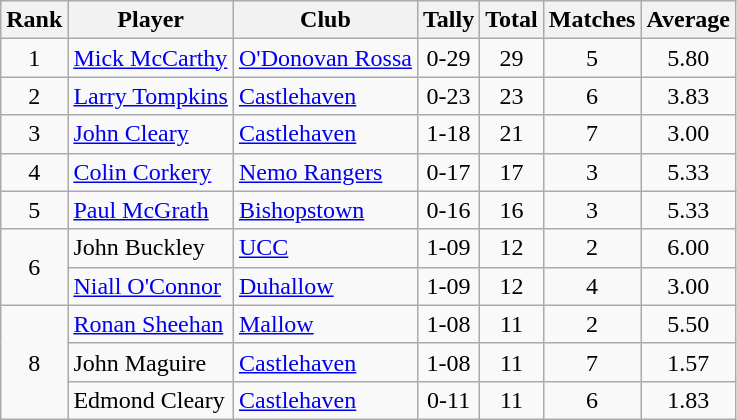<table class="wikitable">
<tr>
<th>Rank</th>
<th>Player</th>
<th>Club</th>
<th>Tally</th>
<th>Total</th>
<th>Matches</th>
<th>Average</th>
</tr>
<tr>
<td rowspan="1" style="text-align:center;">1</td>
<td><a href='#'>Mick McCarthy</a></td>
<td><a href='#'>O'Donovan Rossa</a></td>
<td align=center>0-29</td>
<td align=center>29</td>
<td align=center>5</td>
<td align=center>5.80</td>
</tr>
<tr>
<td rowspan="1" style="text-align:center;">2</td>
<td><a href='#'>Larry Tompkins</a></td>
<td><a href='#'>Castlehaven</a></td>
<td align=center>0-23</td>
<td align=center>23</td>
<td align=center>6</td>
<td align=center>3.83</td>
</tr>
<tr>
<td rowspan="1" style="text-align:center;">3</td>
<td><a href='#'>John Cleary</a></td>
<td><a href='#'>Castlehaven</a></td>
<td align=center>1-18</td>
<td align=center>21</td>
<td align=center>7</td>
<td align=center>3.00</td>
</tr>
<tr>
<td rowspan="1" style="text-align:center;">4</td>
<td><a href='#'>Colin Corkery</a></td>
<td><a href='#'>Nemo Rangers</a></td>
<td align=center>0-17</td>
<td align=center>17</td>
<td align=center>3</td>
<td align=center>5.33</td>
</tr>
<tr>
<td rowspan="1" style="text-align:center;">5</td>
<td><a href='#'>Paul McGrath</a></td>
<td><a href='#'>Bishopstown</a></td>
<td align=center>0-16</td>
<td align=center>16</td>
<td align=center>3</td>
<td align=center>5.33</td>
</tr>
<tr>
<td rowspan="2" style="text-align:center;">6</td>
<td>John Buckley</td>
<td><a href='#'>UCC</a></td>
<td align=center>1-09</td>
<td align=center>12</td>
<td align=center>2</td>
<td align=center>6.00</td>
</tr>
<tr>
<td><a href='#'>Niall O'Connor</a></td>
<td><a href='#'>Duhallow</a></td>
<td align=center>1-09</td>
<td align=center>12</td>
<td align=center>4</td>
<td align=center>3.00</td>
</tr>
<tr>
<td rowspan="3" style="text-align:center;">8</td>
<td><a href='#'>Ronan Sheehan</a></td>
<td><a href='#'>Mallow</a></td>
<td align=center>1-08</td>
<td align=center>11</td>
<td align=center>2</td>
<td align=center>5.50</td>
</tr>
<tr>
<td>John Maguire</td>
<td><a href='#'>Castlehaven</a></td>
<td align=center>1-08</td>
<td align=center>11</td>
<td align=center>7</td>
<td align=center>1.57</td>
</tr>
<tr>
<td>Edmond Cleary</td>
<td><a href='#'>Castlehaven</a></td>
<td align=center>0-11</td>
<td align=center>11</td>
<td align=center>6</td>
<td align=center>1.83</td>
</tr>
</table>
